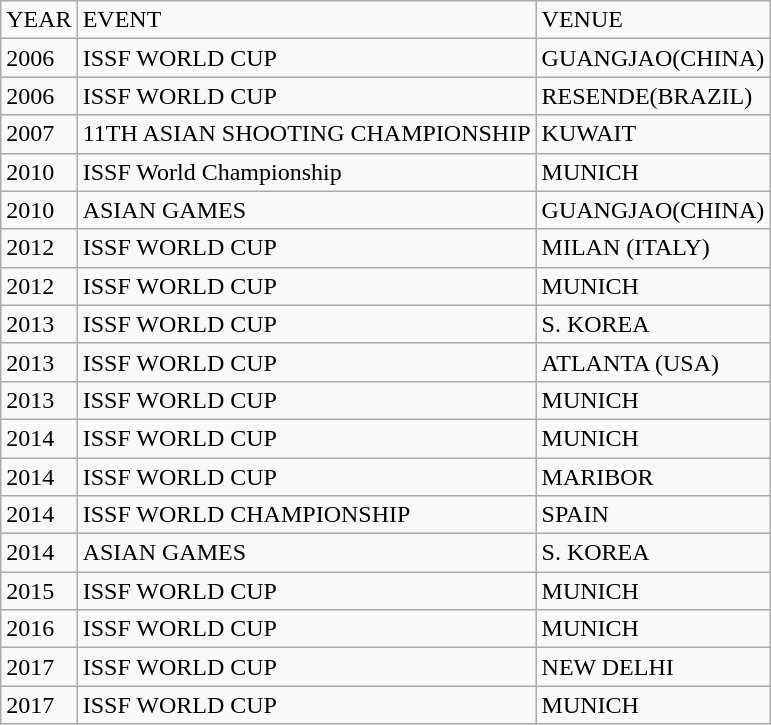<table class="wikitable">
<tr>
<td>YEAR</td>
<td>EVENT</td>
<td>VENUE</td>
</tr>
<tr>
<td>2006</td>
<td>ISSF WORLD CUP</td>
<td>GUANGJAO(CHINA)</td>
</tr>
<tr>
<td>2006</td>
<td>ISSF WORLD CUP</td>
<td>RESENDE(BRAZIL)</td>
</tr>
<tr>
<td>2007</td>
<td>11TH ASIAN SHOOTING CHAMPIONSHIP</td>
<td>KUWAIT</td>
</tr>
<tr>
<td>2010</td>
<td>ISSF World Championship</td>
<td>MUNICH</td>
</tr>
<tr>
<td>2010</td>
<td>ASIAN GAMES</td>
<td>GUANGJAO(CHINA)</td>
</tr>
<tr>
<td>2012</td>
<td>ISSF WORLD CUP</td>
<td>MILAN (ITALY)</td>
</tr>
<tr>
<td>2012</td>
<td>ISSF WORLD CUP</td>
<td>MUNICH</td>
</tr>
<tr>
<td>2013</td>
<td>ISSF WORLD CUP</td>
<td>S. KOREA</td>
</tr>
<tr>
<td>2013</td>
<td>ISSF WORLD CUP</td>
<td>ATLANTA (USA)</td>
</tr>
<tr>
<td>2013</td>
<td>ISSF WORLD CUP</td>
<td>MUNICH</td>
</tr>
<tr>
<td>2014</td>
<td>ISSF WORLD CUP</td>
<td>MUNICH</td>
</tr>
<tr>
<td>2014</td>
<td>ISSF WORLD CUP</td>
<td>MARIBOR</td>
</tr>
<tr>
<td>2014</td>
<td>ISSF WORLD CHAMPIONSHIP</td>
<td>SPAIN</td>
</tr>
<tr>
<td>2014</td>
<td>ASIAN GAMES</td>
<td>S. KOREA</td>
</tr>
<tr>
<td>2015</td>
<td>ISSF WORLD CUP</td>
<td>MUNICH</td>
</tr>
<tr>
<td>2016</td>
<td>ISSF WORLD CUP</td>
<td>MUNICH</td>
</tr>
<tr>
<td>2017</td>
<td>ISSF WORLD CUP</td>
<td>NEW DELHI</td>
</tr>
<tr>
<td>2017</td>
<td>ISSF WORLD CUP</td>
<td>MUNICH</td>
</tr>
</table>
